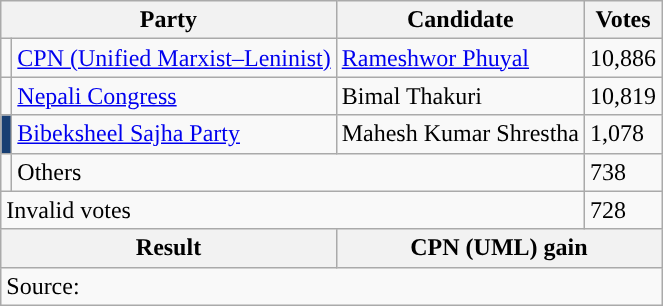<table class="wikitable">
<tr>
<th colspan="2">Party</th>
<th>Candidate</th>
<th>Votes</th>
</tr>
<tr>
<td style="background-color:"></td>
<td><a href='#'>CPN (Unified Marxist–Leninist)</a></td>
<td><a href='#'>Rameshwor Phuyal</a></td>
<td>10,886</td>
</tr>
<tr>
<td style="background-color:"></td>
<td><a href='#'>Nepali Congress</a></td>
<td>Bimal Thakuri</td>
<td>10,819</td>
</tr>
<tr>
<td style="background-color:#183F73"></td>
<td><a href='#'>Bibeksheel Sajha Party</a></td>
<td>Mahesh Kumar Shrestha</td>
<td>1,078</td>
</tr>
<tr>
<td></td>
<td colspan="2">Others</td>
<td>738</td>
</tr>
<tr>
<td colspan="3">Invalid votes</td>
<td>728</td>
</tr>
<tr>
<th colspan="2">Result</th>
<th colspan="2">CPN (UML) gain</th>
</tr>
<tr>
<td colspan="4">Source: </td>
</tr>
</table>
